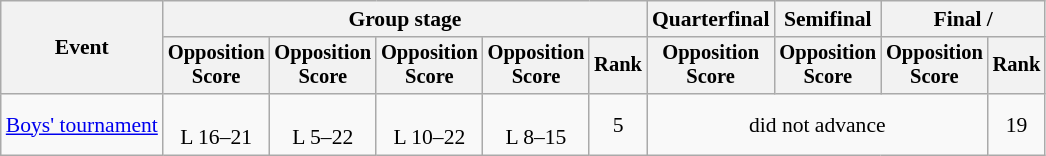<table class="wikitable" style="font-size:90%">
<tr>
<th rowspan=2>Event</th>
<th colspan=5>Group stage</th>
<th>Quarterfinal</th>
<th>Semifinal</th>
<th colspan=2>Final / </th>
</tr>
<tr style="font-size:95%">
<th>Opposition<br>Score</th>
<th>Opposition<br>Score</th>
<th>Opposition<br>Score</th>
<th>Opposition<br>Score</th>
<th>Rank</th>
<th>Opposition<br>Score</th>
<th>Opposition<br>Score</th>
<th>Opposition<br>Score</th>
<th>Rank</th>
</tr>
<tr align=center>
<td align=left><a href='#'>Boys' tournament</a></td>
<td><br>L 16–21</td>
<td><br>L 5–22</td>
<td><br>L 10–22</td>
<td><br>L 8–15</td>
<td>5</td>
<td colspan=3>did not advance</td>
<td>19</td>
</tr>
</table>
